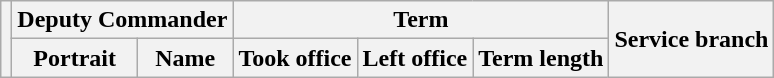<table class="wikitable sortable">
<tr>
<th rowspan=2></th>
<th colspan=2>Deputy Commander</th>
<th colspan=3>Term</th>
<th rowspan=2>Service branch</th>
</tr>
<tr>
<th>Portrait</th>
<th>Name</th>
<th>Took office</th>
<th>Left office</th>
<th>Term length<br>
















</th>
</tr>
</table>
